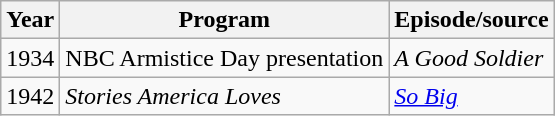<table class="wikitable">
<tr>
<th>Year</th>
<th>Program</th>
<th>Episode/source</th>
</tr>
<tr>
<td>1934</td>
<td>NBC Armistice Day presentation</td>
<td><em>A Good Soldier</em></td>
</tr>
<tr>
<td>1942</td>
<td><em>Stories America Loves</em></td>
<td><em><a href='#'>So Big</a></em></td>
</tr>
</table>
